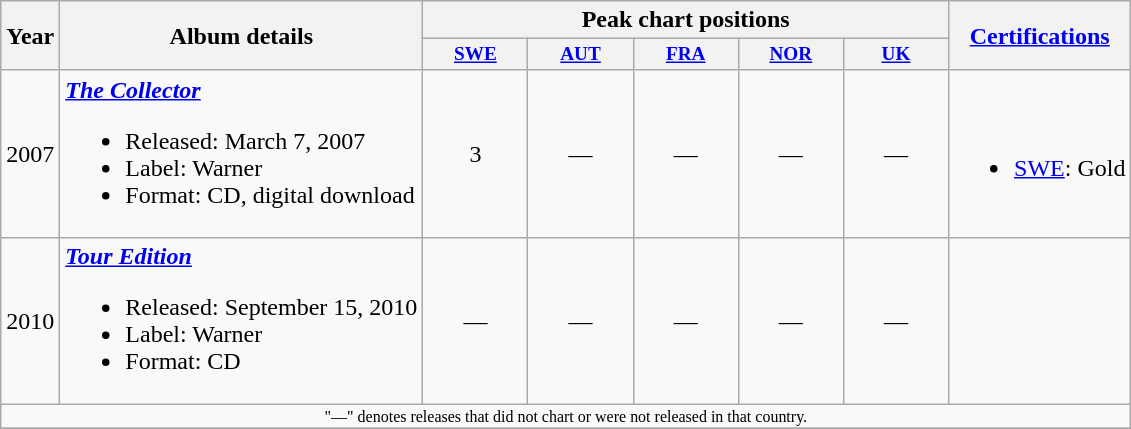<table class="wikitable">
<tr>
<th rowspan="2">Year</th>
<th rowspan="2">Album details</th>
<th colspan="5">Peak chart positions</th>
<th rowspan="2"><a href='#'>Certifications</a></th>
</tr>
<tr>
<th style="width:5em;font-size:80%"><a href='#'>SWE</a><br></th>
<th style="width:5em;font-size:80%"><a href='#'>AUT</a><br></th>
<th style="width:5em;font-size:80%"><a href='#'>FRA</a><br></th>
<th style="width:5em;font-size:80%"><a href='#'>NOR</a><br></th>
<th style="width:5em;font-size:80%"><a href='#'>UK</a><br></th>
</tr>
<tr>
<td style="text-align:center;">2007</td>
<td align="left"><strong><em><a href='#'>The Collector</a></em></strong><br><ul><li>Released: March 7, 2007</li><li>Label: Warner</li><li>Format: CD, digital download</li></ul></td>
<td style="text-align:center">3</td>
<td style="text-align:center">—</td>
<td style="text-align:center">—</td>
<td style="text-align:center">—</td>
<td style="text-align:center">—</td>
<td style="text-align:left;"><br><ul><li><a href='#'>SWE</a>: Gold</li></ul></td>
</tr>
<tr>
<td style="text-align:center;">2010</td>
<td align="left"><strong><em><a href='#'>Tour Edition</a></em></strong><br><ul><li>Released: September 15, 2010</li><li>Label: Warner</li><li>Format: CD</li></ul></td>
<td style="text-align:center">—</td>
<td style="text-align:center">—</td>
<td style="text-align:center">—</td>
<td style="text-align:center">—</td>
<td style="text-align:center">—</td>
<td style="text-align:left;"></td>
</tr>
<tr>
<td align="center" colspan="21" style="font-size: 8pt">"—" denotes releases that did not chart or were not released in that country.</td>
</tr>
<tr>
</tr>
</table>
